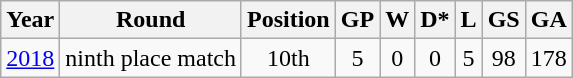<table class="wikitable" style="text-align: center;">
<tr>
<th>Year</th>
<th>Round</th>
<th>Position</th>
<th>GP</th>
<th>W</th>
<th>D*</th>
<th>L</th>
<th>GS</th>
<th>GA</th>
</tr>
<tr>
<td> <a href='#'>2018</a></td>
<td>ninth place match</td>
<td>10th</td>
<td>5</td>
<td>0</td>
<td>0</td>
<td>5</td>
<td>98</td>
<td>178</td>
</tr>
</table>
